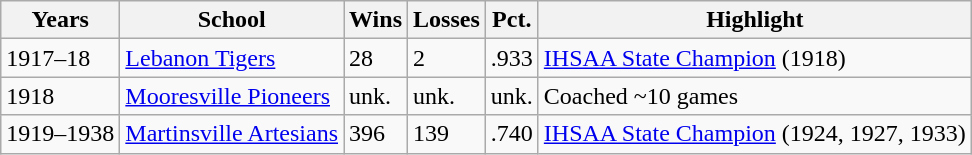<table class="wikitable">
<tr>
<th>Years</th>
<th>School</th>
<th>Wins</th>
<th>Losses</th>
<th>Pct.</th>
<th>Highlight</th>
</tr>
<tr>
<td>1917–18</td>
<td><a href='#'>Lebanon Tigers</a></td>
<td>28</td>
<td>2</td>
<td>.933</td>
<td><a href='#'>IHSAA State Champion</a> (1918)</td>
</tr>
<tr>
<td>1918</td>
<td><a href='#'>Mooresville Pioneers</a></td>
<td>unk.</td>
<td>unk.</td>
<td>unk.</td>
<td>Coached ~10 games</td>
</tr>
<tr>
<td>1919–1938</td>
<td><a href='#'>Martinsville Artesians</a></td>
<td>396</td>
<td>139</td>
<td>.740</td>
<td><a href='#'>IHSAA State Champion</a> (1924, 1927, 1933)</td>
</tr>
</table>
